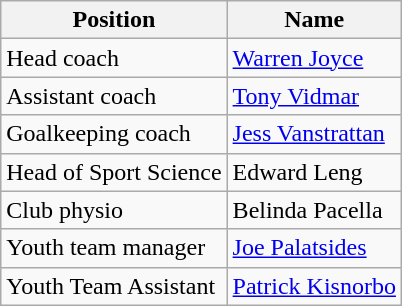<table class="wikitable">
<tr>
<th>Position</th>
<th>Name</th>
</tr>
<tr>
<td>Head coach</td>
<td> <a href='#'>Warren Joyce</a></td>
</tr>
<tr>
<td>Assistant coach</td>
<td> <a href='#'>Tony Vidmar</a></td>
</tr>
<tr>
<td>Goalkeeping coach</td>
<td> <a href='#'>Jess Vanstrattan</a></td>
</tr>
<tr>
<td>Head of Sport Science</td>
<td> Edward Leng</td>
</tr>
<tr>
<td>Club physio</td>
<td> Belinda Pacella</td>
</tr>
<tr>
<td>Youth team manager</td>
<td> <a href='#'>Joe Palatsides</a></td>
</tr>
<tr>
<td>Youth Team Assistant</td>
<td> <a href='#'>Patrick Kisnorbo</a></td>
</tr>
</table>
